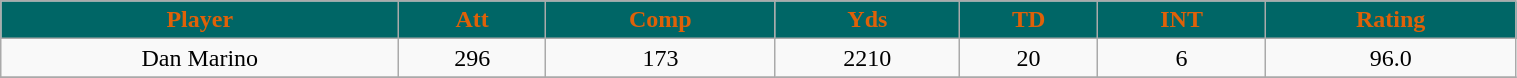<table class="wikitable" width="80%">
<tr align="center"  style="background:#006666;color:#DF6108;">
<td><strong>Player</strong></td>
<td><strong>Att</strong></td>
<td><strong>Comp</strong></td>
<td><strong>Yds</strong></td>
<td><strong>TD</strong></td>
<td><strong>INT</strong></td>
<td><strong>Rating</strong></td>
</tr>
<tr align="center" bgcolor="">
<td>Dan Marino</td>
<td>296</td>
<td>173</td>
<td>2210</td>
<td>20</td>
<td>6</td>
<td>96.0</td>
</tr>
<tr align="center" bgcolor="">
</tr>
</table>
